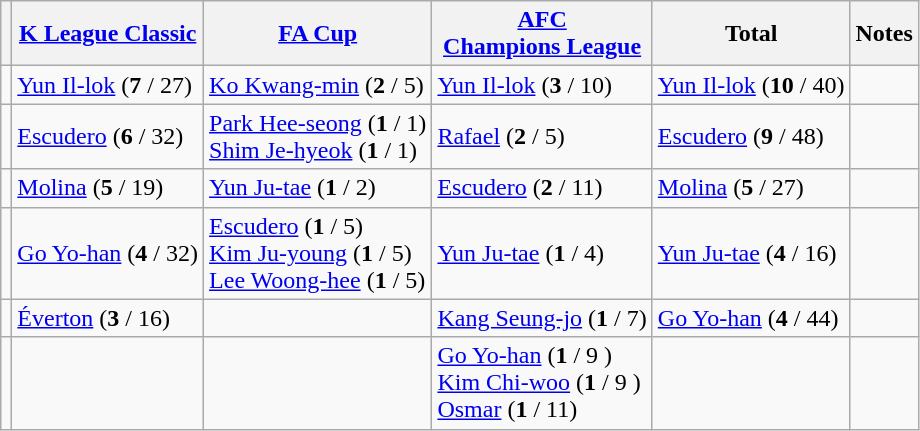<table class="wikitable" style="text-align:left">
<tr>
<th></th>
<th><a href='#'>K League Classic</a></th>
<th><a href='#'>FA Cup</a></th>
<th><a href='#'>AFC<br>Champions League</a></th>
<th>Total</th>
<th>Notes</th>
</tr>
<tr>
<td></td>
<td> <a href='#'>Yun Il-lok</a> (<strong>7</strong> / 27)</td>
<td> <a href='#'>Ko Kwang-min</a> (<strong>2</strong> / 5)</td>
<td> <a href='#'>Yun Il-lok</a> (<strong>3</strong> / 10)</td>
<td> <a href='#'>Yun Il-lok</a> (<strong>10</strong> / 40)</td>
<td></td>
</tr>
<tr>
<td></td>
<td> <a href='#'>Escudero</a> (<strong>6</strong> / 32)</td>
<td> <a href='#'>Park Hee-seong</a> (<strong>1</strong> / 1)<br> <a href='#'>Shim Je-hyeok</a> (<strong>1</strong> / 1)</td>
<td> <a href='#'>Rafael</a> (<strong>2</strong> / 5)</td>
<td> <a href='#'>Escudero</a> (<strong>9</strong> / 48)</td>
<td></td>
</tr>
<tr>
<td></td>
<td> <a href='#'>Molina</a> (<strong>5</strong> / 19)</td>
<td> <a href='#'>Yun Ju-tae</a> (<strong>1</strong> / 2)</td>
<td> <a href='#'>Escudero</a> (<strong>2</strong> / 11)</td>
<td> <a href='#'>Molina</a> (<strong>5</strong> / 27)</td>
<td></td>
</tr>
<tr>
<td></td>
<td> <a href='#'>Go Yo-han</a> (<strong>4</strong> / 32)</td>
<td> <a href='#'>Escudero</a> (<strong>1</strong> / 5)<br> <a href='#'>Kim Ju-young</a> (<strong>1</strong> / 5)<br> <a href='#'>Lee Woong-hee</a> (<strong>1</strong> / 5)</td>
<td> <a href='#'>Yun Ju-tae</a> (<strong>1</strong> / 4)</td>
<td> <a href='#'>Yun Ju-tae</a> (<strong>4</strong> / 16)</td>
<td></td>
</tr>
<tr>
<td></td>
<td> <a href='#'>Éverton</a> (<strong>3</strong> / 16)</td>
<td></td>
<td> <a href='#'>Kang Seung-jo</a> (<strong>1</strong> / 7)</td>
<td> <a href='#'>Go Yo-han</a> (<strong>4</strong> / 44)</td>
<td></td>
</tr>
<tr>
<td></td>
<td></td>
<td></td>
<td> <a href='#'>Go Yo-han</a> (<strong>1</strong> / 9 )<br> <a href='#'>Kim Chi-woo</a> (<strong>1</strong> / 9 )<br> <a href='#'>Osmar</a> (<strong>1</strong> / 11)</td>
<td></td>
<td></td>
</tr>
</table>
